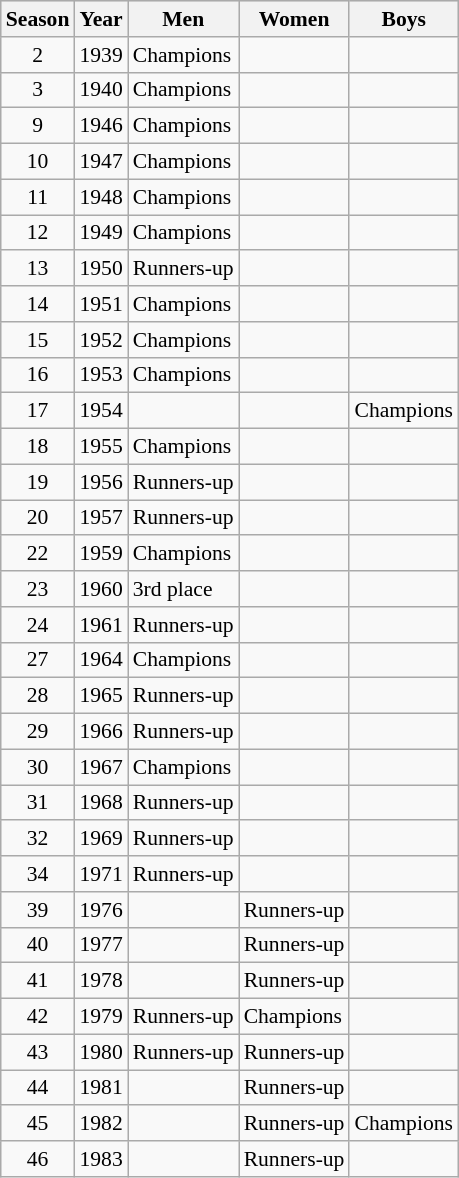<table class="wikitable" style="font-size:90%;">
<tr style="background:#dddddd; text-align:center">
<th>Season</th>
<th>Year</th>
<th>Men</th>
<th>Women</th>
<th>Boys</th>
</tr>
<tr>
<td style="text-align:center;">2</td>
<td>1939</td>
<td> Champions</td>
<td></td>
<td></td>
</tr>
<tr>
<td style="text-align:center;">3</td>
<td>1940</td>
<td> Champions</td>
<td></td>
<td></td>
</tr>
<tr>
<td style="text-align:center;">9</td>
<td>1946</td>
<td> Champions</td>
<td></td>
<td></td>
</tr>
<tr>
<td style="text-align:center;">10</td>
<td>1947</td>
<td> Champions</td>
<td></td>
<td></td>
</tr>
<tr>
<td style="text-align:center;">11</td>
<td>1948</td>
<td> Champions</td>
<td></td>
<td></td>
</tr>
<tr>
<td style="text-align:center;">12</td>
<td>1949</td>
<td> Champions</td>
<td></td>
<td></td>
</tr>
<tr>
<td style="text-align:center;">13</td>
<td>1950</td>
<td> Runners-up</td>
<td></td>
<td></td>
</tr>
<tr>
<td style="text-align:center;">14</td>
<td>1951</td>
<td> Champions</td>
<td></td>
<td></td>
</tr>
<tr>
<td style="text-align:center;">15</td>
<td>1952</td>
<td> Champions</td>
<td></td>
<td></td>
</tr>
<tr>
<td style="text-align:center;">16</td>
<td>1953</td>
<td> Champions</td>
<td></td>
<td></td>
</tr>
<tr>
<td style="text-align:center;">17</td>
<td>1954</td>
<td></td>
<td></td>
<td> Champions</td>
</tr>
<tr>
<td style="text-align:center;">18</td>
<td>1955</td>
<td> Champions</td>
<td></td>
<td></td>
</tr>
<tr>
<td style="text-align:center;">19</td>
<td>1956</td>
<td> Runners-up</td>
<td></td>
<td></td>
</tr>
<tr>
<td style="text-align:center;">20</td>
<td>1957</td>
<td> Runners-up</td>
<td></td>
<td></td>
</tr>
<tr>
<td style="text-align:center;">22</td>
<td>1959</td>
<td> Champions</td>
<td></td>
<td></td>
</tr>
<tr>
<td style="text-align:center;">23</td>
<td>1960</td>
<td> 3rd place</td>
<td></td>
<td></td>
</tr>
<tr>
<td style="text-align:center;">24</td>
<td>1961</td>
<td> Runners-up</td>
<td></td>
<td></td>
</tr>
<tr>
<td style="text-align:center;">27</td>
<td>1964</td>
<td> Champions</td>
<td></td>
<td></td>
</tr>
<tr>
<td style="text-align:center;">28</td>
<td>1965</td>
<td> Runners-up</td>
<td></td>
<td></td>
</tr>
<tr>
<td style="text-align:center;">29</td>
<td>1966</td>
<td> Runners-up</td>
<td></td>
<td></td>
</tr>
<tr>
<td style="text-align:center;">30</td>
<td>1967</td>
<td> Champions</td>
<td></td>
<td></td>
</tr>
<tr>
<td style="text-align:center;">31</td>
<td>1968</td>
<td> Runners-up</td>
<td></td>
<td></td>
</tr>
<tr>
<td style="text-align:center;">32</td>
<td>1969</td>
<td> Runners-up</td>
<td></td>
<td></td>
</tr>
<tr>
<td style="text-align:center;">34</td>
<td>1971</td>
<td> Runners-up</td>
<td></td>
<td></td>
</tr>
<tr>
<td style="text-align:center;">39</td>
<td>1976</td>
<td></td>
<td> Runners-up</td>
<td></td>
</tr>
<tr>
<td style="text-align:center;">40</td>
<td>1977</td>
<td></td>
<td> Runners-up</td>
<td></td>
</tr>
<tr>
<td style="text-align:center;">41</td>
<td>1978</td>
<td></td>
<td> Runners-up</td>
<td></td>
</tr>
<tr>
<td style="text-align:center;">42</td>
<td>1979</td>
<td> Runners-up</td>
<td> Champions</td>
<td></td>
</tr>
<tr>
<td style="text-align:center;">43</td>
<td>1980</td>
<td> Runners-up</td>
<td> Runners-up</td>
<td></td>
</tr>
<tr>
<td style="text-align:center;">44</td>
<td>1981</td>
<td></td>
<td> Runners-up</td>
<td></td>
</tr>
<tr>
<td style="text-align:center;">45</td>
<td>1982</td>
<td></td>
<td> Runners-up</td>
<td> Champions</td>
</tr>
<tr>
<td style="text-align:center;">46</td>
<td>1983</td>
<td></td>
<td> Runners-up</td>
<td></td>
</tr>
</table>
